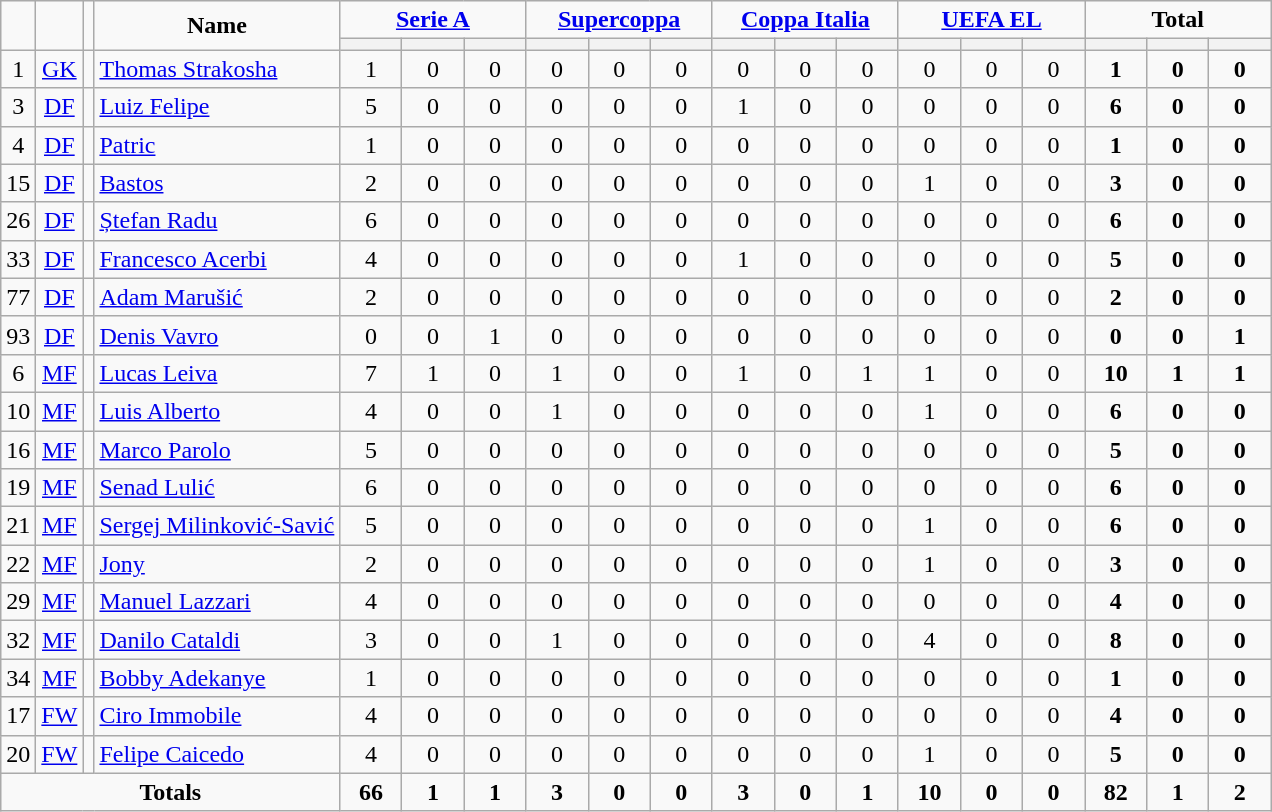<table class="wikitable" style="text-align:center;">
<tr>
<td rowspan="2" !width=15><strong></strong></td>
<td rowspan="2" !width=15><strong></strong></td>
<td rowspan="2" !width=15><strong></strong></td>
<td rowspan="2" !width=120><strong>Name</strong></td>
<td colspan="3"><strong><a href='#'>Serie A</a></strong></td>
<td colspan="3"><strong><a href='#'>Supercoppa</a></strong></td>
<td colspan="3"><strong><a href='#'>Coppa Italia</a></strong></td>
<td colspan="3"><strong><a href='#'>UEFA EL</a></strong></td>
<td colspan="3"><strong>Total</strong></td>
</tr>
<tr>
<th width=34; background:#fe9;"></th>
<th width=34; background:#fe9;"></th>
<th width=34; background:#ff8888;"></th>
<th width=34; background:#fe9;"></th>
<th width=34; background:#fe9;"></th>
<th width=34; background:#ff8888;"></th>
<th width=34; background:#fe9;"></th>
<th width=34; background:#fe9;"></th>
<th width=34; background:#ff8888;"></th>
<th width=34; background:#fe9;"></th>
<th width=34; background:#fe9;"></th>
<th width=34; background:#ff8888;"></th>
<th width=34; background:#fe9;"></th>
<th width=34; background:#fe9;"></th>
<th width=34; background:#ff8888;"></th>
</tr>
<tr>
<td>1</td>
<td><a href='#'>GK</a></td>
<td></td>
<td align=left><a href='#'>Thomas Strakosha</a></td>
<td>1</td>
<td>0</td>
<td>0</td>
<td>0</td>
<td>0</td>
<td>0</td>
<td>0</td>
<td>0</td>
<td>0</td>
<td>0</td>
<td>0</td>
<td>0</td>
<td><strong>1</strong></td>
<td><strong>0</strong></td>
<td><strong>0</strong></td>
</tr>
<tr>
<td>3</td>
<td><a href='#'>DF</a></td>
<td></td>
<td align=left><a href='#'>Luiz Felipe</a></td>
<td>5</td>
<td>0</td>
<td>0</td>
<td>0</td>
<td>0</td>
<td>0</td>
<td>1</td>
<td>0</td>
<td>0</td>
<td>0</td>
<td>0</td>
<td>0</td>
<td><strong>6</strong></td>
<td><strong>0</strong></td>
<td><strong>0</strong></td>
</tr>
<tr>
<td>4</td>
<td><a href='#'>DF</a></td>
<td></td>
<td align=left><a href='#'>Patric</a></td>
<td>1</td>
<td>0</td>
<td>0</td>
<td>0</td>
<td>0</td>
<td>0</td>
<td>0</td>
<td>0</td>
<td>0</td>
<td>0</td>
<td>0</td>
<td>0</td>
<td><strong>1</strong></td>
<td><strong>0</strong></td>
<td><strong>0</strong></td>
</tr>
<tr>
<td>15</td>
<td><a href='#'>DF</a></td>
<td></td>
<td align=left><a href='#'>Bastos</a></td>
<td>2</td>
<td>0</td>
<td>0</td>
<td>0</td>
<td>0</td>
<td>0</td>
<td>0</td>
<td>0</td>
<td>0</td>
<td>1</td>
<td>0</td>
<td>0</td>
<td><strong>3</strong></td>
<td><strong>0</strong></td>
<td><strong>0</strong></td>
</tr>
<tr>
<td>26</td>
<td><a href='#'>DF</a></td>
<td></td>
<td align=left><a href='#'>Ștefan Radu</a></td>
<td>6</td>
<td>0</td>
<td>0</td>
<td>0</td>
<td>0</td>
<td>0</td>
<td>0</td>
<td>0</td>
<td>0</td>
<td>0</td>
<td>0</td>
<td>0</td>
<td><strong>6</strong></td>
<td><strong>0</strong></td>
<td><strong>0</strong></td>
</tr>
<tr>
<td>33</td>
<td><a href='#'>DF</a></td>
<td></td>
<td align=left><a href='#'>Francesco Acerbi</a></td>
<td>4</td>
<td>0</td>
<td>0</td>
<td>0</td>
<td>0</td>
<td>0</td>
<td>1</td>
<td>0</td>
<td>0</td>
<td>0</td>
<td>0</td>
<td>0</td>
<td><strong>5</strong></td>
<td><strong>0</strong></td>
<td><strong>0</strong></td>
</tr>
<tr>
<td>77</td>
<td><a href='#'>DF</a></td>
<td></td>
<td align=left><a href='#'>Adam Marušić</a></td>
<td>2</td>
<td>0</td>
<td>0</td>
<td>0</td>
<td>0</td>
<td>0</td>
<td>0</td>
<td>0</td>
<td>0</td>
<td>0</td>
<td>0</td>
<td>0</td>
<td><strong>2</strong></td>
<td><strong>0</strong></td>
<td><strong>0</strong></td>
</tr>
<tr>
<td>93</td>
<td><a href='#'>DF</a></td>
<td></td>
<td align=left><a href='#'>Denis Vavro</a></td>
<td>0</td>
<td>0</td>
<td>1</td>
<td>0</td>
<td>0</td>
<td>0</td>
<td>0</td>
<td>0</td>
<td>0</td>
<td>0</td>
<td>0</td>
<td>0</td>
<td><strong>0</strong></td>
<td><strong>0</strong></td>
<td><strong>1</strong></td>
</tr>
<tr>
<td>6</td>
<td><a href='#'>MF</a></td>
<td></td>
<td align=left><a href='#'>Lucas Leiva</a></td>
<td>7</td>
<td>1</td>
<td>0</td>
<td>1</td>
<td>0</td>
<td>0</td>
<td>1</td>
<td>0</td>
<td>1</td>
<td>1</td>
<td>0</td>
<td>0</td>
<td><strong>10</strong></td>
<td><strong>1</strong></td>
<td><strong>1</strong></td>
</tr>
<tr>
<td>10</td>
<td><a href='#'>MF</a></td>
<td></td>
<td align=left><a href='#'>Luis Alberto</a></td>
<td>4</td>
<td>0</td>
<td>0</td>
<td>1</td>
<td>0</td>
<td>0</td>
<td>0</td>
<td>0</td>
<td>0</td>
<td>1</td>
<td>0</td>
<td>0</td>
<td><strong>6</strong></td>
<td><strong>0</strong></td>
<td><strong>0</strong></td>
</tr>
<tr>
<td>16</td>
<td><a href='#'>MF</a></td>
<td></td>
<td align=left><a href='#'>Marco Parolo</a></td>
<td>5</td>
<td>0</td>
<td>0</td>
<td>0</td>
<td>0</td>
<td>0</td>
<td>0</td>
<td>0</td>
<td>0</td>
<td>0</td>
<td>0</td>
<td>0</td>
<td><strong>5</strong></td>
<td><strong>0</strong></td>
<td><strong>0</strong></td>
</tr>
<tr>
<td>19</td>
<td><a href='#'>MF</a></td>
<td></td>
<td align=left><a href='#'>Senad Lulić</a></td>
<td>6</td>
<td>0</td>
<td>0</td>
<td>0</td>
<td>0</td>
<td>0</td>
<td>0</td>
<td>0</td>
<td>0</td>
<td>0</td>
<td>0</td>
<td>0</td>
<td><strong>6</strong></td>
<td><strong>0</strong></td>
<td><strong>0</strong></td>
</tr>
<tr>
<td>21</td>
<td><a href='#'>MF</a></td>
<td></td>
<td align=left><a href='#'>Sergej Milinković-Savić</a></td>
<td>5</td>
<td>0</td>
<td>0</td>
<td>0</td>
<td>0</td>
<td>0</td>
<td>0</td>
<td>0</td>
<td>0</td>
<td>1</td>
<td>0</td>
<td>0</td>
<td><strong>6</strong></td>
<td><strong>0</strong></td>
<td><strong>0</strong></td>
</tr>
<tr>
<td>22</td>
<td><a href='#'>MF</a></td>
<td></td>
<td align=left><a href='#'>Jony</a></td>
<td>2</td>
<td>0</td>
<td>0</td>
<td>0</td>
<td>0</td>
<td>0</td>
<td>0</td>
<td>0</td>
<td>0</td>
<td>1</td>
<td>0</td>
<td>0</td>
<td><strong>3</strong></td>
<td><strong>0</strong></td>
<td><strong>0</strong></td>
</tr>
<tr>
<td>29</td>
<td><a href='#'>MF</a></td>
<td></td>
<td align=left><a href='#'>Manuel Lazzari</a></td>
<td>4</td>
<td>0</td>
<td>0</td>
<td>0</td>
<td>0</td>
<td>0</td>
<td>0</td>
<td>0</td>
<td>0</td>
<td>0</td>
<td>0</td>
<td>0</td>
<td><strong>4</strong></td>
<td><strong>0</strong></td>
<td><strong>0</strong></td>
</tr>
<tr>
<td>32</td>
<td><a href='#'>MF</a></td>
<td></td>
<td align=left><a href='#'>Danilo Cataldi</a></td>
<td>3</td>
<td>0</td>
<td>0</td>
<td>1</td>
<td>0</td>
<td>0</td>
<td>0</td>
<td>0</td>
<td>0</td>
<td>4</td>
<td>0</td>
<td>0</td>
<td><strong>8</strong></td>
<td><strong>0</strong></td>
<td><strong>0</strong></td>
</tr>
<tr>
<td>34</td>
<td><a href='#'>MF</a></td>
<td></td>
<td align=left><a href='#'>Bobby Adekanye</a></td>
<td>1</td>
<td>0</td>
<td>0</td>
<td>0</td>
<td>0</td>
<td>0</td>
<td>0</td>
<td>0</td>
<td>0</td>
<td>0</td>
<td>0</td>
<td>0</td>
<td><strong>1</strong></td>
<td><strong>0</strong></td>
<td><strong>0</strong></td>
</tr>
<tr>
<td>17</td>
<td><a href='#'>FW</a></td>
<td></td>
<td align=left><a href='#'>Ciro Immobile</a></td>
<td>4</td>
<td>0</td>
<td>0</td>
<td>0</td>
<td>0</td>
<td>0</td>
<td>0</td>
<td>0</td>
<td>0</td>
<td>0</td>
<td>0</td>
<td>0</td>
<td><strong>4</strong></td>
<td><strong>0</strong></td>
<td><strong>0</strong></td>
</tr>
<tr>
<td>20</td>
<td><a href='#'>FW</a></td>
<td></td>
<td align=left><a href='#'>Felipe Caicedo</a></td>
<td>4</td>
<td>0</td>
<td>0</td>
<td>0</td>
<td>0</td>
<td>0</td>
<td>0</td>
<td>0</td>
<td>0</td>
<td>1</td>
<td>0</td>
<td>0</td>
<td><strong>5</strong></td>
<td><strong>0</strong></td>
<td><strong>0</strong></td>
</tr>
<tr>
<td colspan=4><strong>Totals</strong></td>
<td><strong>66</strong></td>
<td><strong>1</strong></td>
<td><strong>1</strong></td>
<td><strong>3</strong></td>
<td><strong>0</strong></td>
<td><strong>0</strong></td>
<td><strong>3</strong></td>
<td><strong>0</strong></td>
<td><strong>1</strong></td>
<td><strong>10</strong></td>
<td><strong>0</strong></td>
<td><strong>0</strong></td>
<td><strong>82</strong></td>
<td><strong>1</strong></td>
<td><strong>2</strong></td>
</tr>
</table>
